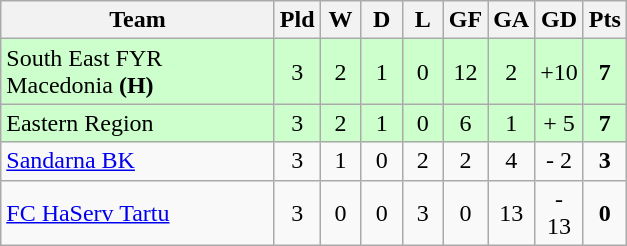<table class="wikitable" style="text-align:center;">
<tr>
<th width=175>Team</th>
<th width=20 abbr="Played">Pld</th>
<th width=20 abbr="Won">W</th>
<th width=20 abbr="Drawn">D</th>
<th width=20 abbr="Lost">L</th>
<th width=20 abbr="Goals for">GF</th>
<th width=20 abbr="Goals against">GA</th>
<th width=20 abbr="Goal difference">GD</th>
<th width=20 abbr="Points">Pts</th>
</tr>
<tr bgcolor="#ccffcc">
<td align=left> South East FYR Macedonia <strong>(H)</strong></td>
<td>3</td>
<td>2</td>
<td>1</td>
<td>0</td>
<td>12</td>
<td>2</td>
<td>+10</td>
<td><strong>7</strong></td>
</tr>
<tr bgcolor="#ccffcc">
<td align=left> Eastern Region</td>
<td>3</td>
<td>2</td>
<td>1</td>
<td>0</td>
<td>6</td>
<td>1</td>
<td>+ 5</td>
<td><strong>7</strong></td>
</tr>
<tr>
<td align=left> <a href='#'>Sandarna BK</a></td>
<td>3</td>
<td>1</td>
<td>0</td>
<td>2</td>
<td>2</td>
<td>4</td>
<td>- 2</td>
<td><strong>3</strong></td>
</tr>
<tr>
<td align=left> <a href='#'>FC HaServ Tartu</a></td>
<td>3</td>
<td>0</td>
<td>0</td>
<td>3</td>
<td>0</td>
<td>13</td>
<td>- 13</td>
<td><strong>0</strong></td>
</tr>
</table>
